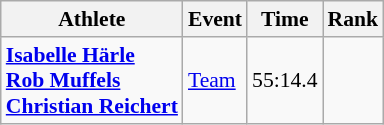<table class="wikitable" style="font-size:90%;">
<tr>
<th>Athlete</th>
<th>Event</th>
<th>Time</th>
<th>Rank</th>
</tr>
<tr align=center>
<td align=left><strong><a href='#'>Isabelle Härle</a><br><a href='#'>Rob Muffels</a><br><a href='#'>Christian Reichert</a></strong></td>
<td align=left><a href='#'>Team</a></td>
<td>55:14.4</td>
<td></td>
</tr>
</table>
